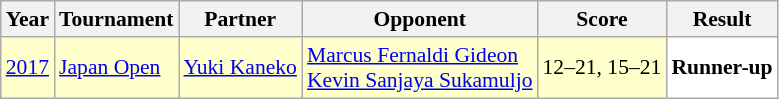<table class="sortable wikitable" style="font-size: 90%;">
<tr>
<th>Year</th>
<th>Tournament</th>
<th>Partner</th>
<th>Opponent</th>
<th>Score</th>
<th>Result</th>
</tr>
<tr style="background:#FFFFCC">
<td align="center"><a href='#'>2017</a></td>
<td align="left"><a href='#'>Japan Open</a></td>
<td align="left"> <a href='#'>Yuki Kaneko</a></td>
<td align="left"> <a href='#'>Marcus Fernaldi Gideon</a><br> <a href='#'>Kevin Sanjaya Sukamuljo</a></td>
<td align="left">12–21, 15–21</td>
<td style="text-align:left; background:white"> <strong>Runner-up</strong></td>
</tr>
</table>
